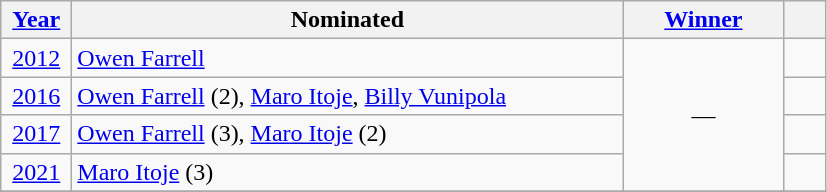<table class="wikitable sticky-header">
<tr>
<th width=40><a href='#'>Year</a></th>
<th width=360>Nominated</th>
<th width=100><a href='#'>Winner</a></th>
<th width=20></th>
</tr>
<tr>
<td align=center><a href='#'>2012</a></td>
<td> <a href='#'>Owen Farrell</a></td>
<td align=center rowspan=4>—</td>
<td align=center></td>
</tr>
<tr>
<td align=center><a href='#'>2016</a></td>
<td> <a href='#'>Owen Farrell</a> (2),  <a href='#'>Maro Itoje</a>,  <a href='#'>Billy Vunipola</a></td>
<td align=center></td>
</tr>
<tr>
<td align=center><a href='#'>2017</a></td>
<td> <a href='#'>Owen Farrell</a> (3),  <a href='#'>Maro Itoje</a> (2)</td>
<td align=center></td>
</tr>
<tr>
<td align=center><a href='#'>2021</a></td>
<td> <a href='#'>Maro Itoje</a> (3)</td>
<td align=center></td>
</tr>
<tr>
</tr>
</table>
